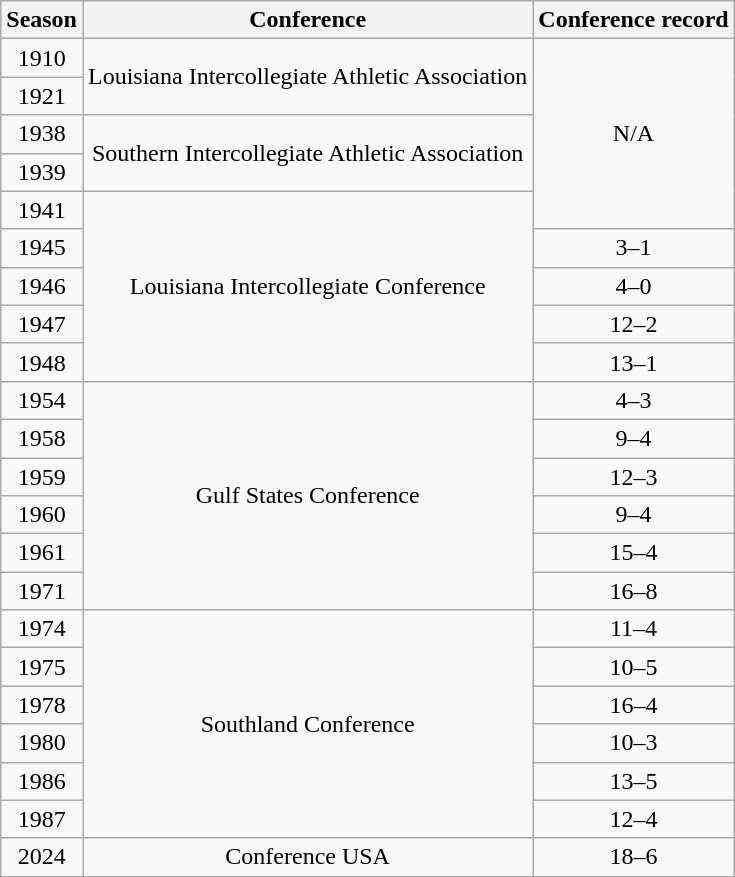<table class="wikitable">
<tr align="center">
<th>Season</th>
<th>Conference</th>
<th>Conference record</th>
</tr>
<tr align="center">
<td>1910</td>
<td rowspan="2">Louisiana Intercollegiate Athletic Association</td>
<td rowspan="5">N/A</td>
</tr>
<tr align="center">
<td>1921</td>
</tr>
<tr align="center">
<td>1938</td>
<td rowspan="2">Southern Intercollegiate Athletic Association</td>
</tr>
<tr align="center">
<td>1939</td>
</tr>
<tr align="center">
<td>1941</td>
<td rowspan="5">Louisiana Intercollegiate Conference</td>
</tr>
<tr align="center">
<td>1945</td>
<td>3–1</td>
</tr>
<tr align="center">
<td>1946</td>
<td>4–0</td>
</tr>
<tr align="center">
<td>1947</td>
<td>12–2</td>
</tr>
<tr align="center">
<td>1948</td>
<td>13–1</td>
</tr>
<tr align="center">
<td>1954</td>
<td rowspan="6">Gulf States Conference</td>
<td>4–3</td>
</tr>
<tr align="center">
<td>1958</td>
<td>9–4</td>
</tr>
<tr align="center">
<td>1959</td>
<td>12–3</td>
</tr>
<tr align="center">
<td>1960</td>
<td>9–4</td>
</tr>
<tr align="center">
<td>1961</td>
<td>15–4</td>
</tr>
<tr align="center">
<td>1971</td>
<td>16–8</td>
</tr>
<tr align="center">
<td>1974</td>
<td rowspan="6">Southland Conference</td>
<td>11–4</td>
</tr>
<tr align="center">
<td>1975</td>
<td>10–5</td>
</tr>
<tr align="center">
<td>1978</td>
<td>16–4</td>
</tr>
<tr align="center">
<td>1980</td>
<td>10–3</td>
</tr>
<tr align="center">
<td>1986</td>
<td>13–5</td>
</tr>
<tr align="center">
<td>1987</td>
<td>12–4</td>
</tr>
<tr align="center">
<td>2024</td>
<td>Conference USA</td>
<td>18–6</td>
</tr>
</table>
